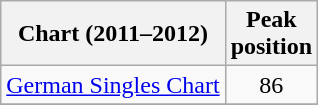<table class="wikitable">
<tr>
<th>Chart (2011–2012)</th>
<th>Peak<br>position</th>
</tr>
<tr>
<td><a href='#'>German Singles Chart</a></td>
<td align="center">86</td>
</tr>
<tr>
</tr>
</table>
